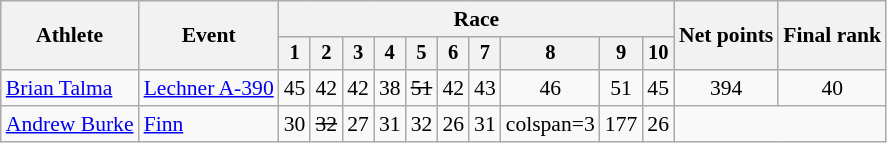<table class="wikitable" style="font-size:90%">
<tr>
<th rowspan=2>Athlete</th>
<th rowspan=2>Event</th>
<th colspan=10>Race</th>
<th rowspan=2>Net points</th>
<th rowspan=2>Final rank</th>
</tr>
<tr style="font-size:95%">
<th>1</th>
<th>2</th>
<th>3</th>
<th>4</th>
<th>5</th>
<th>6</th>
<th>7</th>
<th>8</th>
<th>9</th>
<th>10</th>
</tr>
<tr align=center>
<td align=left><a href='#'>Brian Talma</a></td>
<td align=left><a href='#'>Lechner A-390</a></td>
<td>45</td>
<td>42</td>
<td>42</td>
<td>38</td>
<td><s>51</s></td>
<td>42</td>
<td>43</td>
<td>46</td>
<td>51</td>
<td>45</td>
<td>394</td>
<td>40</td>
</tr>
<tr align=center>
<td align=left><a href='#'>Andrew Burke</a></td>
<td align=left><a href='#'>Finn</a></td>
<td>30</td>
<td><s>32</s></td>
<td>27</td>
<td>31</td>
<td>32</td>
<td>26</td>
<td>31</td>
<td>colspan=3</td>
<td>177</td>
<td>26</td>
</tr>
</table>
